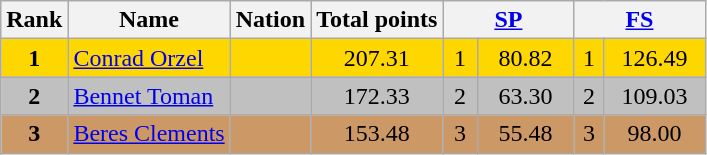<table class="wikitable sortable">
<tr>
<th>Rank</th>
<th>Name</th>
<th>Nation</th>
<th>Total points</th>
<th colspan="2" width="80px"><a href='#'>SP</a></th>
<th colspan="2" width="80px"><a href='#'>FS</a></th>
</tr>
<tr bgcolor="gold">
<td align="center"><strong>1</strong></td>
<td><a href='#'>Conrad Orzel</a></td>
<td></td>
<td align="center">207.31</td>
<td align="center">1</td>
<td align="center">80.82</td>
<td align="center">1</td>
<td align="center">126.49</td>
</tr>
<tr bgcolor="silver">
<td align="center"><strong>2</strong></td>
<td><a href='#'>Bennet Toman</a></td>
<td></td>
<td align="center">172.33</td>
<td align="center">2</td>
<td align="center">63.30</td>
<td align="center">2</td>
<td align="center">109.03</td>
</tr>
<tr bgcolor="cc9966">
<td align="center"><strong>3</strong></td>
<td><a href='#'>Beres Clements</a></td>
<td></td>
<td align="center">153.48</td>
<td align="center">3</td>
<td align="center">55.48</td>
<td align="center">3</td>
<td align="center">98.00</td>
</tr>
</table>
